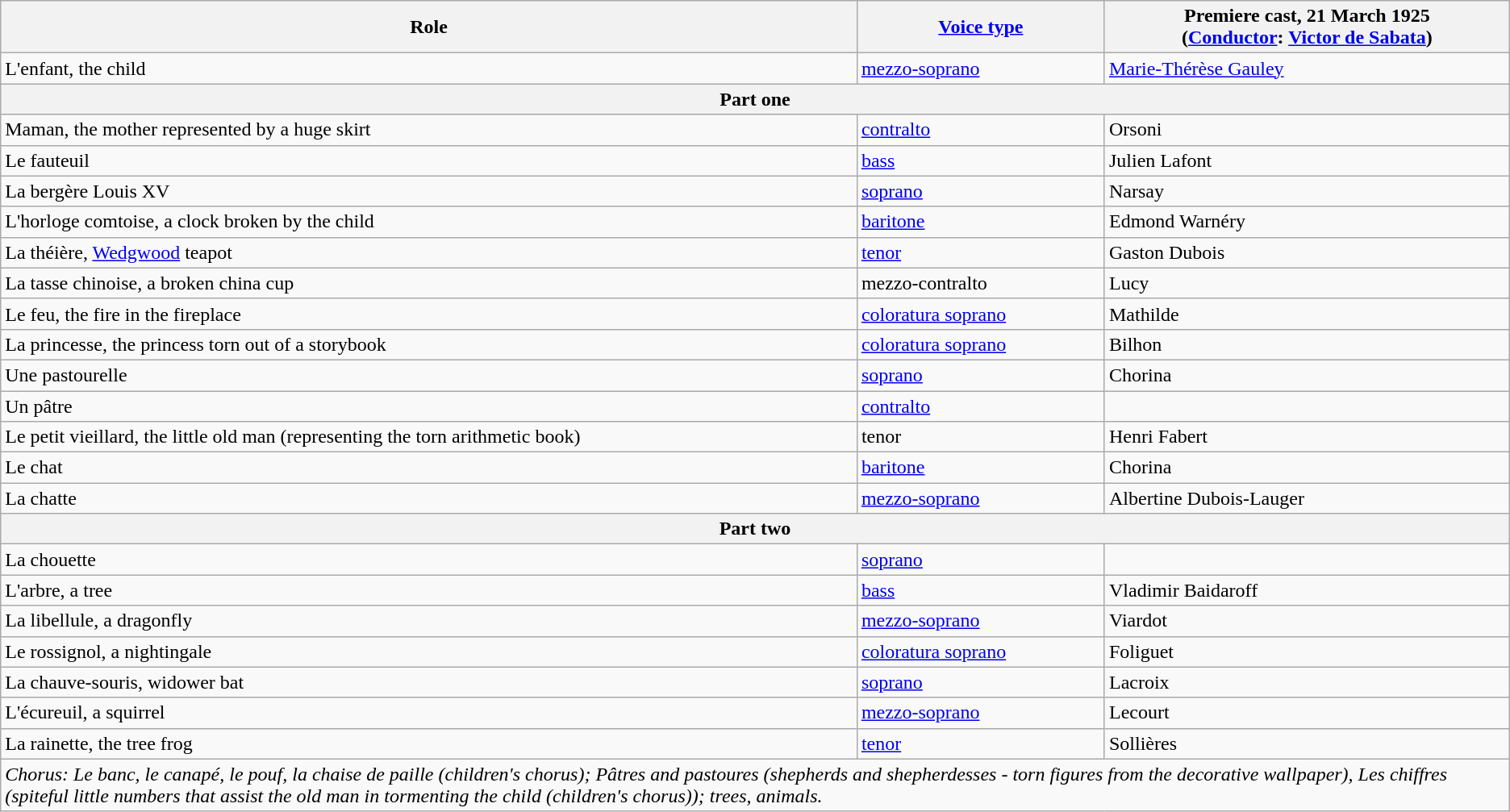<table class="wikitable">
<tr>
<th>Role</th>
<th><a href='#'>Voice type</a></th>
<th>Premiere cast, 21 March 1925<br>(<a href='#'>Conductor</a>: <a href='#'>Victor de Sabata</a>)</th>
</tr>
<tr>
<td>L'enfant, the child</td>
<td><a href='#'>mezzo-soprano</a></td>
<td><a href='#'>Marie-Thérèse Gauley</a></td>
</tr>
<tr>
<th colspan="3">Part one</th>
</tr>
<tr>
<td>Maman, the mother represented by a huge skirt</td>
<td><a href='#'>contralto</a></td>
<td>Orsoni</td>
</tr>
<tr>
<td>Le fauteuil</td>
<td><a href='#'>bass</a></td>
<td>Julien Lafont</td>
</tr>
<tr>
<td>La bergère Louis XV</td>
<td><a href='#'>soprano</a></td>
<td>Narsay</td>
</tr>
<tr>
<td>L'horloge comtoise, a clock broken by the child</td>
<td><a href='#'>baritone</a></td>
<td>Edmond Warnéry</td>
</tr>
<tr>
<td>La théière, <a href='#'>Wedgwood</a> teapot</td>
<td><a href='#'>tenor</a></td>
<td>Gaston Dubois</td>
</tr>
<tr>
<td>La tasse chinoise, a broken china cup</td>
<td>mezzo-contralto</td>
<td>Lucy</td>
</tr>
<tr>
<td>Le feu, the fire in the fireplace</td>
<td><a href='#'>coloratura soprano</a></td>
<td>Mathilde</td>
</tr>
<tr>
<td>La princesse, the princess torn out of a storybook</td>
<td><a href='#'>coloratura soprano</a></td>
<td>Bilhon</td>
</tr>
<tr>
<td>Une pastourelle</td>
<td><a href='#'>soprano</a></td>
<td>Chorina</td>
</tr>
<tr>
<td>Un pâtre</td>
<td><a href='#'>contralto</a></td>
<td></td>
</tr>
<tr>
<td>Le petit vieillard, the little old man (representing the torn arithmetic book)</td>
<td>tenor</td>
<td>Henri Fabert</td>
</tr>
<tr>
<td>Le chat</td>
<td><a href='#'>baritone</a></td>
<td>Chorina</td>
</tr>
<tr>
<td>La chatte</td>
<td><a href='#'>mezzo-soprano</a></td>
<td>Albertine Dubois-Lauger</td>
</tr>
<tr>
<th colspan="3">Part two</th>
</tr>
<tr>
<td>La chouette</td>
<td><a href='#'>soprano</a></td>
<td></td>
</tr>
<tr>
<td>L'arbre, a tree</td>
<td><a href='#'>bass</a></td>
<td>Vladimir Baidaroff</td>
</tr>
<tr>
<td>La libellule, a dragonfly</td>
<td><a href='#'>mezzo-soprano</a></td>
<td>Viardot</td>
</tr>
<tr>
<td>Le rossignol, a nightingale</td>
<td><a href='#'>coloratura soprano</a></td>
<td>Foliguet</td>
</tr>
<tr>
<td>La chauve-souris, widower bat</td>
<td><a href='#'>soprano</a></td>
<td>Lacroix</td>
</tr>
<tr>
<td>L'écureuil, a squirrel</td>
<td><a href='#'>mezzo-soprano</a></td>
<td>Lecourt</td>
</tr>
<tr>
<td>La rainette, the tree frog</td>
<td><a href='#'>tenor</a></td>
<td>Sollières</td>
</tr>
<tr>
<td colspan="3"><em>Chorus: Le banc, le canapé, le pouf, la chaise de paille (children's chorus); Pâtres and pastoures (shepherds and shepherdesses - torn figures from the decorative wallpaper), Les chiffres (spiteful little numbers that assist the old man in tormenting the child (children's chorus)); trees, animals.</em></td>
</tr>
</table>
